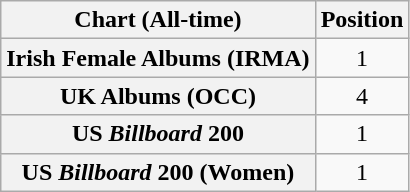<table class="wikitable sortable plainrowheaders" style="text-align:center">
<tr>
<th>Chart (All-time)</th>
<th>Position</th>
</tr>
<tr>
<th scope="row">Irish Female Albums (IRMA)</th>
<td>1</td>
</tr>
<tr>
<th scope="row">UK Albums (OCC)</th>
<td>4</td>
</tr>
<tr>
<th scope="row">US <em>Billboard</em> 200</th>
<td>1</td>
</tr>
<tr>
<th scope="row">US <em>Billboard</em> 200 (Women)</th>
<td>1</td>
</tr>
</table>
